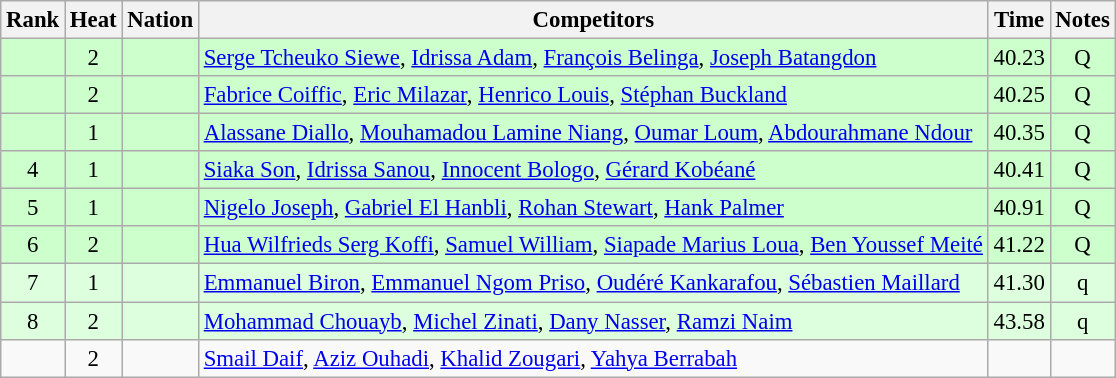<table class="wikitable sortable" style="text-align:center; font-size:95%">
<tr>
<th>Rank</th>
<th>Heat</th>
<th>Nation</th>
<th>Competitors</th>
<th>Time</th>
<th>Notes</th>
</tr>
<tr bgcolor=ccffcc>
<td></td>
<td>2</td>
<td align=left></td>
<td align=left><a href='#'>Serge Tcheuko Siewe</a>, <a href='#'>Idrissa Adam</a>, <a href='#'>François Belinga</a>, <a href='#'>Joseph Batangdon</a></td>
<td>40.23</td>
<td>Q</td>
</tr>
<tr bgcolor=ccffcc>
<td></td>
<td>2</td>
<td align=left></td>
<td align=left><a href='#'>Fabrice Coiffic</a>, <a href='#'>Eric Milazar</a>, <a href='#'>Henrico Louis</a>, <a href='#'>Stéphan Buckland</a></td>
<td>40.25</td>
<td>Q</td>
</tr>
<tr bgcolor=ccffcc>
<td></td>
<td>1</td>
<td align=left></td>
<td align=left><a href='#'>Alassane Diallo</a>, <a href='#'>Mouhamadou Lamine Niang</a>, <a href='#'>Oumar Loum</a>, <a href='#'>Abdourahmane Ndour</a></td>
<td>40.35</td>
<td>Q</td>
</tr>
<tr bgcolor=ccffcc>
<td>4</td>
<td>1</td>
<td align=left></td>
<td align=left><a href='#'>Siaka Son</a>, <a href='#'>Idrissa Sanou</a>, <a href='#'>Innocent Bologo</a>, <a href='#'>Gérard Kobéané</a></td>
<td>40.41</td>
<td>Q</td>
</tr>
<tr bgcolor=ccffcc>
<td>5</td>
<td>1</td>
<td align=left></td>
<td align=left><a href='#'>Nigelo Joseph</a>, <a href='#'>Gabriel El Hanbli</a>, <a href='#'>Rohan Stewart</a>, <a href='#'>Hank Palmer</a></td>
<td>40.91</td>
<td>Q</td>
</tr>
<tr bgcolor=ccffcc>
<td>6</td>
<td>2</td>
<td align=left></td>
<td align=left><a href='#'>Hua Wilfrieds Serg Koffi</a>, <a href='#'>Samuel William</a>, <a href='#'>Siapade Marius Loua</a>, <a href='#'>Ben Youssef Meité</a></td>
<td>41.22</td>
<td>Q</td>
</tr>
<tr bgcolor=ddffdd>
<td>7</td>
<td>1</td>
<td align=left></td>
<td align=left><a href='#'>Emmanuel Biron</a>, <a href='#'>Emmanuel Ngom Priso</a>, <a href='#'>Oudéré Kankarafou</a>, <a href='#'>Sébastien Maillard</a></td>
<td>41.30</td>
<td>q</td>
</tr>
<tr bgcolor=ddffdd>
<td>8</td>
<td>2</td>
<td align=left></td>
<td align=left><a href='#'>Mohammad Chouayb</a>, <a href='#'>Michel Zinati</a>, <a href='#'>Dany Nasser</a>, <a href='#'>Ramzi Naim</a></td>
<td>43.58</td>
<td>q</td>
</tr>
<tr>
<td></td>
<td>2</td>
<td align=left></td>
<td align=left><a href='#'>Smail Daif</a>, <a href='#'>Aziz Ouhadi</a>, <a href='#'>Khalid Zougari</a>, <a href='#'>Yahya Berrabah</a></td>
<td></td>
<td></td>
</tr>
</table>
